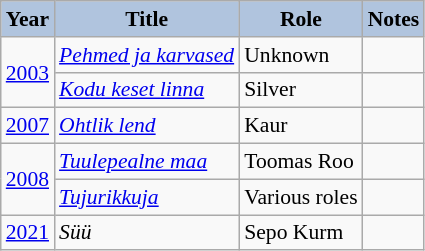<table class="wikitable" style="font-size:90%;">
<tr>
<th style="background:#B0C4DE;">Year</th>
<th style="background:#B0C4DE;">Title</th>
<th style="background:#B0C4DE;">Role</th>
<th style="background:#B0C4DE;">Notes</th>
</tr>
<tr>
<td rowspan="2"><a href='#'>2003</a></td>
<td><em><a href='#'>Pehmed ja karvased</a></em></td>
<td>Unknown</td>
<td></td>
</tr>
<tr>
<td><em><a href='#'>Kodu keset linna</a></em></td>
<td>Silver</td>
<td></td>
</tr>
<tr>
<td><a href='#'>2007</a></td>
<td><em><a href='#'>Ohtlik lend</a></em></td>
<td>Kaur</td>
<td></td>
</tr>
<tr>
<td rowspan="2"><a href='#'>2008</a></td>
<td><em><a href='#'>Tuulepealne maa</a></em></td>
<td>Toomas Roo</td>
<td></td>
</tr>
<tr>
<td><em><a href='#'>Tujurikkuja</a></em></td>
<td>Various roles</td>
<td></td>
</tr>
<tr>
<td><a href='#'>2021</a></td>
<td><em>Süü</em></td>
<td>Sepo Kurm</td>
</tr>
</table>
